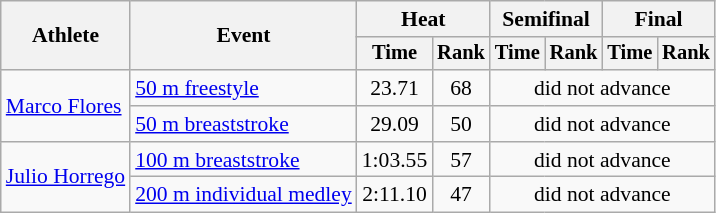<table class="wikitable" style="text-align:center; font-size:90%">
<tr>
<th rowspan="2">Athlete</th>
<th rowspan="2">Event</th>
<th colspan="2">Heat</th>
<th colspan="2">Semifinal</th>
<th colspan="2">Final</th>
</tr>
<tr style="font-size:95%">
<th>Time</th>
<th>Rank</th>
<th>Time</th>
<th>Rank</th>
<th>Time</th>
<th>Rank</th>
</tr>
<tr>
<td align=left rowspan=2><a href='#'>Marco Flores</a></td>
<td align=left><a href='#'>50 m freestyle</a></td>
<td>23.71</td>
<td>68</td>
<td colspan=4>did not advance</td>
</tr>
<tr>
<td align=left><a href='#'>50 m breaststroke</a></td>
<td>29.09</td>
<td>50</td>
<td colspan=4>did not advance</td>
</tr>
<tr>
<td align=left rowspan=2><a href='#'>Julio Horrego</a></td>
<td align=left><a href='#'>100 m breaststroke</a></td>
<td>1:03.55</td>
<td>57</td>
<td colspan=4>did not advance</td>
</tr>
<tr>
<td align=left><a href='#'>200 m individual medley</a></td>
<td>2:11.10</td>
<td>47</td>
<td colspan=4>did not advance</td>
</tr>
</table>
